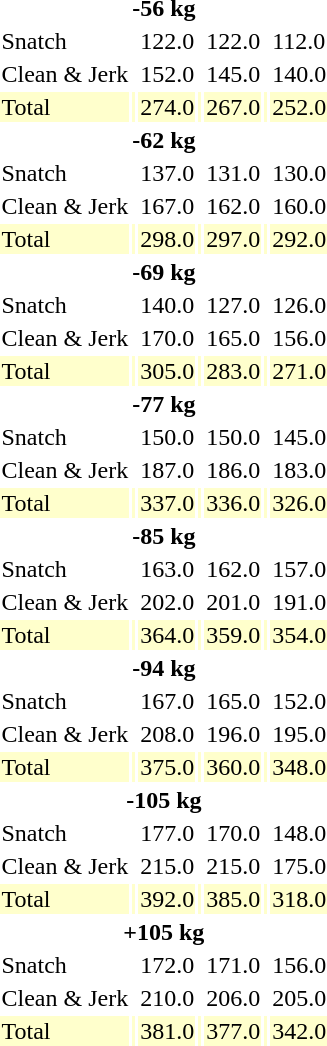<table>
<tr>
<th colspan=7>-56 kg</th>
</tr>
<tr>
<td>Snatch</td>
<td></td>
<td>122.0</td>
<td></td>
<td>122.0</td>
<td></td>
<td>112.0</td>
</tr>
<tr>
<td>Clean & Jerk</td>
<td></td>
<td>152.0</td>
<td></td>
<td>145.0</td>
<td></td>
<td>140.0</td>
</tr>
<tr bgcolor=ffffcc>
<td>Total</td>
<td></td>
<td>274.0</td>
<td></td>
<td>267.0</td>
<td></td>
<td>252.0</td>
</tr>
<tr>
<th colspan=7>-62 kg</th>
</tr>
<tr>
<td>Snatch</td>
<td></td>
<td>137.0</td>
<td></td>
<td>131.0</td>
<td></td>
<td>130.0</td>
</tr>
<tr>
<td>Clean & Jerk</td>
<td></td>
<td>167.0</td>
<td></td>
<td>162.0</td>
<td></td>
<td>160.0</td>
</tr>
<tr bgcolor=ffffcc>
<td>Total</td>
<td></td>
<td>298.0</td>
<td></td>
<td>297.0</td>
<td></td>
<td>292.0</td>
</tr>
<tr>
<th colspan=7>-69 kg</th>
</tr>
<tr>
<td>Snatch</td>
<td></td>
<td>140.0</td>
<td></td>
<td>127.0</td>
<td></td>
<td>126.0</td>
</tr>
<tr>
<td>Clean & Jerk</td>
<td></td>
<td>170.0</td>
<td></td>
<td>165.0</td>
<td></td>
<td>156.0</td>
</tr>
<tr bgcolor=ffffcc>
<td>Total</td>
<td></td>
<td>305.0</td>
<td></td>
<td>283.0</td>
<td></td>
<td>271.0</td>
</tr>
<tr>
<th colspan=7>-77 kg</th>
</tr>
<tr>
<td>Snatch</td>
<td></td>
<td>150.0</td>
<td></td>
<td>150.0</td>
<td></td>
<td>145.0</td>
</tr>
<tr>
<td>Clean & Jerk</td>
<td></td>
<td>187.0</td>
<td></td>
<td>186.0</td>
<td></td>
<td>183.0</td>
</tr>
<tr bgcolor=ffffcc>
<td>Total</td>
<td></td>
<td>337.0</td>
<td></td>
<td>336.0</td>
<td></td>
<td>326.0</td>
</tr>
<tr>
<th colspan=7>-85 kg</th>
</tr>
<tr>
<td>Snatch</td>
<td></td>
<td>163.0</td>
<td></td>
<td>162.0</td>
<td></td>
<td>157.0</td>
</tr>
<tr>
<td>Clean & Jerk</td>
<td></td>
<td>202.0</td>
<td></td>
<td>201.0</td>
<td></td>
<td>191.0</td>
</tr>
<tr bgcolor=ffffcc>
<td>Total</td>
<td></td>
<td>364.0</td>
<td></td>
<td>359.0</td>
<td></td>
<td>354.0</td>
</tr>
<tr>
<th colspan=7>-94 kg</th>
</tr>
<tr>
<td>Snatch</td>
<td></td>
<td>167.0</td>
<td></td>
<td>165.0</td>
<td></td>
<td>152.0</td>
</tr>
<tr>
<td>Clean & Jerk</td>
<td></td>
<td>208.0</td>
<td></td>
<td>196.0</td>
<td></td>
<td>195.0</td>
</tr>
<tr bgcolor=ffffcc>
<td>Total</td>
<td></td>
<td>375.0</td>
<td></td>
<td>360.0</td>
<td></td>
<td>348.0</td>
</tr>
<tr>
<th colspan=7>-105 kg</th>
</tr>
<tr>
<td>Snatch</td>
<td></td>
<td>177.0</td>
<td></td>
<td>170.0</td>
<td></td>
<td>148.0</td>
</tr>
<tr>
<td>Clean & Jerk</td>
<td></td>
<td>215.0</td>
<td></td>
<td>215.0</td>
<td></td>
<td>175.0</td>
</tr>
<tr bgcolor=ffffcc>
<td>Total</td>
<td></td>
<td>392.0</td>
<td></td>
<td>385.0</td>
<td></td>
<td>318.0</td>
</tr>
<tr>
<th colspan=7>+105 kg</th>
</tr>
<tr>
<td>Snatch</td>
<td></td>
<td>172.0</td>
<td></td>
<td>171.0</td>
<td></td>
<td>156.0</td>
</tr>
<tr>
<td>Clean & Jerk</td>
<td></td>
<td>210.0</td>
<td></td>
<td>206.0</td>
<td></td>
<td>205.0</td>
</tr>
<tr bgcolor=ffffcc>
<td>Total</td>
<td></td>
<td>381.0</td>
<td></td>
<td>377.0</td>
<td></td>
<td>342.0</td>
</tr>
</table>
